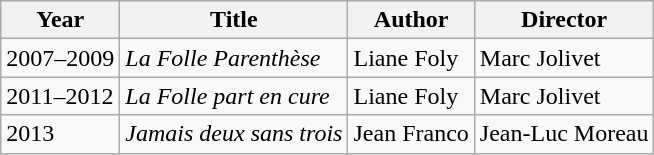<table class="wikitable">
<tr>
<th>Year</th>
<th>Title</th>
<th>Author</th>
<th>Director</th>
</tr>
<tr>
<td>2007–2009</td>
<td><em>La Folle Parenthèse</em></td>
<td>Liane Foly</td>
<td>Marc Jolivet</td>
</tr>
<tr>
<td>2011–2012</td>
<td><em>La Folle part en cure</em></td>
<td>Liane Foly</td>
<td>Marc Jolivet</td>
</tr>
<tr>
<td>2013</td>
<td><em>Jamais deux sans trois</em></td>
<td>Jean Franco</td>
<td>Jean-Luc Moreau</td>
</tr>
</table>
